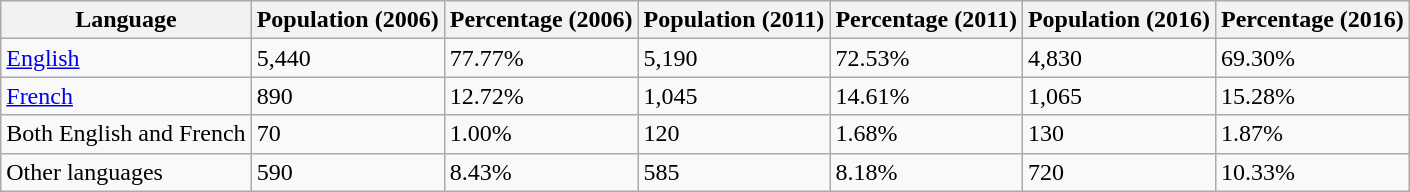<table class="wikitable">
<tr>
<th>Language</th>
<th>Population (2006)</th>
<th>Percentage (2006)</th>
<th>Population (2011)</th>
<th>Percentage (2011)</th>
<th>Population (2016)</th>
<th>Percentage (2016)</th>
</tr>
<tr>
<td><a href='#'>English</a></td>
<td>5,440</td>
<td>77.77%</td>
<td>5,190</td>
<td>72.53%</td>
<td>4,830</td>
<td>69.30%</td>
</tr>
<tr>
<td><a href='#'>French</a></td>
<td>890</td>
<td>12.72%</td>
<td>1,045</td>
<td>14.61%</td>
<td>1,065</td>
<td>15.28%</td>
</tr>
<tr>
<td>Both English and French</td>
<td>70</td>
<td>1.00%</td>
<td>120</td>
<td>1.68%</td>
<td>130</td>
<td>1.87%</td>
</tr>
<tr>
<td>Other languages</td>
<td>590</td>
<td>8.43%</td>
<td>585</td>
<td>8.18%</td>
<td>720</td>
<td>10.33%</td>
</tr>
</table>
